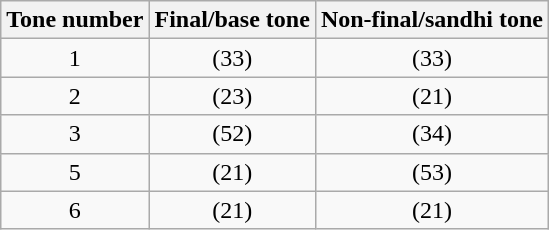<table class="wikitable" style="text-align:center">
<tr>
<th>Tone number</th>
<th>Final/base tone</th>
<th>Non-final/sandhi tone</th>
</tr>
<tr>
<td>1</td>
<td> (33)</td>
<td> (33)</td>
</tr>
<tr>
<td>2</td>
<td> (23)</td>
<td> (21)</td>
</tr>
<tr>
<td>3</td>
<td> (52)</td>
<td> (34)</td>
</tr>
<tr>
<td>5</td>
<td> (21)</td>
<td> (53)</td>
</tr>
<tr>
<td>6</td>
<td> (21)</td>
<td> (21)</td>
</tr>
</table>
